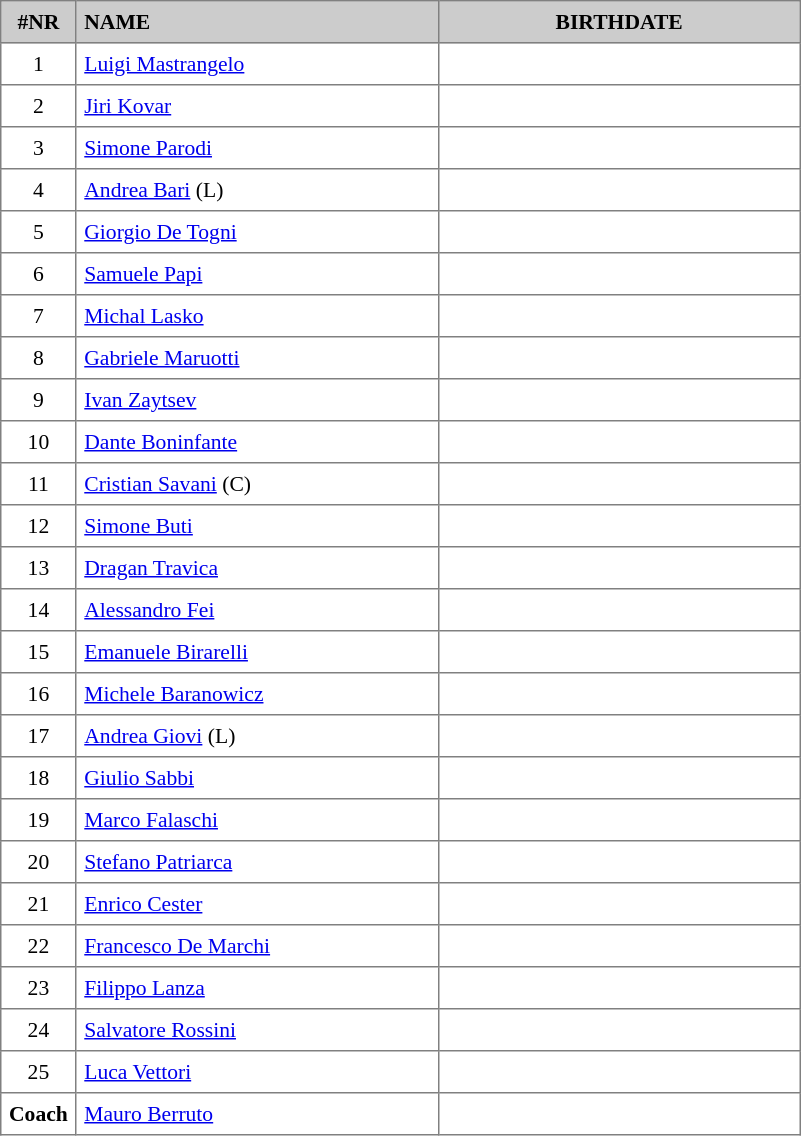<table border="1" cellspacing="2" cellpadding="5" style="border-collapse: collapse; font-size: 90%;">
<tr style="background:#ccc;">
<th>#NR</th>
<th style="text-align:left; width:16em;">NAME</th>
<th style="text-align:center; width:16em;">BIRTHDATE</th>
</tr>
<tr>
<td style="text-align:center;">1</td>
<td><a href='#'>Luigi Mastrangelo</a></td>
<td align="center"></td>
</tr>
<tr>
<td style="text-align:center;">2</td>
<td><a href='#'>Jiri Kovar</a></td>
<td align="center"></td>
</tr>
<tr>
<td style="text-align:center;">3</td>
<td><a href='#'>Simone Parodi</a></td>
<td align="center"></td>
</tr>
<tr>
<td style="text-align:center;">4</td>
<td><a href='#'>Andrea Bari</a> (L)</td>
<td align="center"></td>
</tr>
<tr>
<td style="text-align:center;">5</td>
<td><a href='#'>Giorgio De Togni</a></td>
<td align="center"></td>
</tr>
<tr>
<td style="text-align:center;">6</td>
<td><a href='#'>Samuele Papi</a></td>
<td align="center"></td>
</tr>
<tr>
<td style="text-align:center;">7</td>
<td><a href='#'>Michal Lasko</a></td>
<td align="center"></td>
</tr>
<tr>
<td style="text-align:center;">8</td>
<td><a href='#'>Gabriele Maruotti</a></td>
<td align="center"></td>
</tr>
<tr>
<td style="text-align:center;">9</td>
<td><a href='#'>Ivan Zaytsev</a></td>
<td align="center"></td>
</tr>
<tr>
<td style="text-align:center;">10</td>
<td><a href='#'>Dante Boninfante</a></td>
<td align="center"></td>
</tr>
<tr>
<td style="text-align:center;">11</td>
<td><a href='#'>Cristian Savani</a> (C)</td>
<td align="center"></td>
</tr>
<tr>
<td style="text-align:center;">12</td>
<td><a href='#'>Simone Buti</a></td>
<td align="center"></td>
</tr>
<tr>
<td style="text-align:center;">13</td>
<td><a href='#'>Dragan Travica</a></td>
<td align="center"></td>
</tr>
<tr>
<td style="text-align:center;">14</td>
<td><a href='#'>Alessandro Fei</a></td>
<td align="center"></td>
</tr>
<tr>
<td style="text-align:center;">15</td>
<td><a href='#'>Emanuele Birarelli</a></td>
<td align="center"></td>
</tr>
<tr>
<td style="text-align:center;">16</td>
<td><a href='#'>Michele Baranowicz</a></td>
<td align="center"></td>
</tr>
<tr>
<td style="text-align:center;">17</td>
<td><a href='#'>Andrea Giovi</a> (L)</td>
<td align="center"></td>
</tr>
<tr>
<td style="text-align:center;">18</td>
<td><a href='#'>Giulio Sabbi</a></td>
<td align="center"></td>
</tr>
<tr>
<td style="text-align:center;">19</td>
<td><a href='#'>Marco Falaschi</a></td>
<td align="center"></td>
</tr>
<tr>
<td style="text-align:center;">20</td>
<td><a href='#'>Stefano Patriarca</a></td>
<td align="center"></td>
</tr>
<tr>
<td style="text-align:center;">21</td>
<td><a href='#'>Enrico Cester</a></td>
<td align="center"></td>
</tr>
<tr>
<td style="text-align:center;">22</td>
<td><a href='#'>Francesco De Marchi</a></td>
<td align="center"></td>
</tr>
<tr>
<td style="text-align:center;">23</td>
<td><a href='#'>Filippo Lanza</a></td>
<td align="center"></td>
</tr>
<tr>
<td style="text-align:center;">24</td>
<td><a href='#'>Salvatore Rossini</a></td>
<td align="center"></td>
</tr>
<tr>
<td style="text-align:center;">25</td>
<td><a href='#'>Luca Vettori</a></td>
<td align="center"></td>
</tr>
<tr>
<td style="text-align:center;"><strong>Coach</strong></td>
<td><a href='#'>Mauro Berruto</a></td>
<td align="center"></td>
</tr>
</table>
